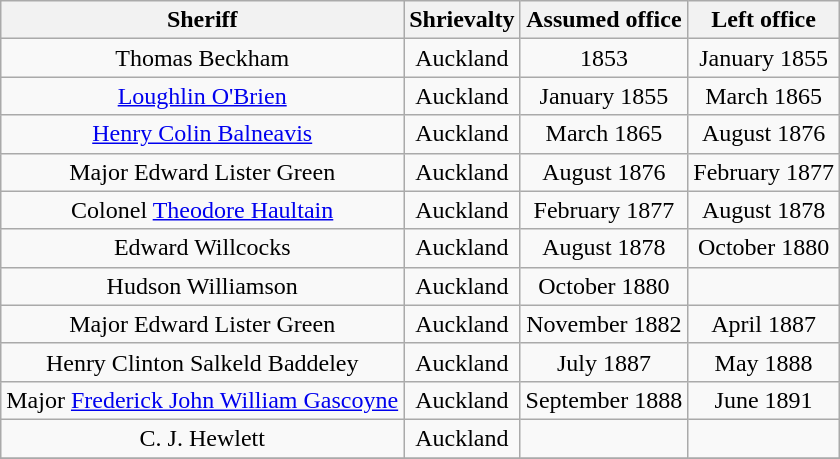<table class="wikitable plainrowheaders" style="text-align:center;">
<tr>
<th>Sheriff</th>
<th>Shrievalty</th>
<th>Assumed office</th>
<th>Left office</th>
</tr>
<tr>
<td>Thomas Beckham</td>
<td>Auckland</td>
<td>1853</td>
<td>January 1855</td>
</tr>
<tr>
<td><a href='#'>Loughlin O'Brien</a></td>
<td>Auckland</td>
<td>January 1855</td>
<td>March 1865</td>
</tr>
<tr>
<td><a href='#'>Henry Colin Balneavis</a></td>
<td>Auckland</td>
<td>March 1865</td>
<td>August 1876</td>
</tr>
<tr>
<td>Major Edward Lister Green</td>
<td>Auckland</td>
<td>August 1876</td>
<td>February 1877</td>
</tr>
<tr>
<td>Colonel <a href='#'>Theodore Haultain</a></td>
<td>Auckland</td>
<td>February 1877</td>
<td>August 1878</td>
</tr>
<tr>
<td>Edward Willcocks</td>
<td>Auckland</td>
<td>August 1878</td>
<td>October 1880</td>
</tr>
<tr>
<td>Hudson Williamson</td>
<td>Auckland</td>
<td>October 1880</td>
<td></td>
</tr>
<tr>
<td>Major Edward Lister Green</td>
<td>Auckland</td>
<td>November 1882</td>
<td>April 1887</td>
</tr>
<tr>
<td>Henry Clinton Salkeld Baddeley</td>
<td>Auckland</td>
<td>July 1887</td>
<td>May 1888</td>
</tr>
<tr>
<td>Major <a href='#'>Frederick John William Gascoyne</a></td>
<td>Auckland</td>
<td>September 1888</td>
<td>June 1891</td>
</tr>
<tr>
<td>C. J. Hewlett</td>
<td>Auckland</td>
<td></td>
<td></td>
</tr>
<tr>
</tr>
</table>
